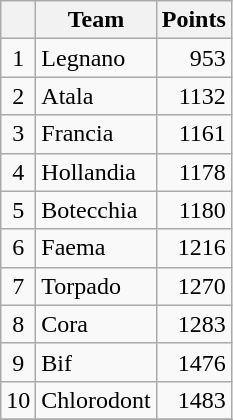<table class="wikitable">
<tr>
<th></th>
<th>Team</th>
<th>Points</th>
</tr>
<tr>
<td style="text-align:center">1</td>
<td>Legnano</td>
<td align="right">953</td>
</tr>
<tr>
<td style="text-align:center">2</td>
<td>Atala</td>
<td align="right">1132</td>
</tr>
<tr>
<td style="text-align:center">3</td>
<td>Francia</td>
<td align="right">1161</td>
</tr>
<tr>
<td style="text-align:center">4</td>
<td>Hollandia</td>
<td align="right">1178</td>
</tr>
<tr>
<td style="text-align:center">5</td>
<td>Botecchia</td>
<td align="right">1180</td>
</tr>
<tr>
<td style="text-align:center">6</td>
<td>Faema</td>
<td align="right">1216</td>
</tr>
<tr>
<td style="text-align:center">7</td>
<td>Torpado</td>
<td align="right">1270</td>
</tr>
<tr>
<td style="text-align:center">8</td>
<td>Cora</td>
<td align="right">1283</td>
</tr>
<tr>
<td style="text-align:center">9</td>
<td>Bif</td>
<td align="right">1476</td>
</tr>
<tr>
<td style="text-align:center">10</td>
<td>Chlorodont</td>
<td align="right">1483</td>
</tr>
<tr>
</tr>
</table>
